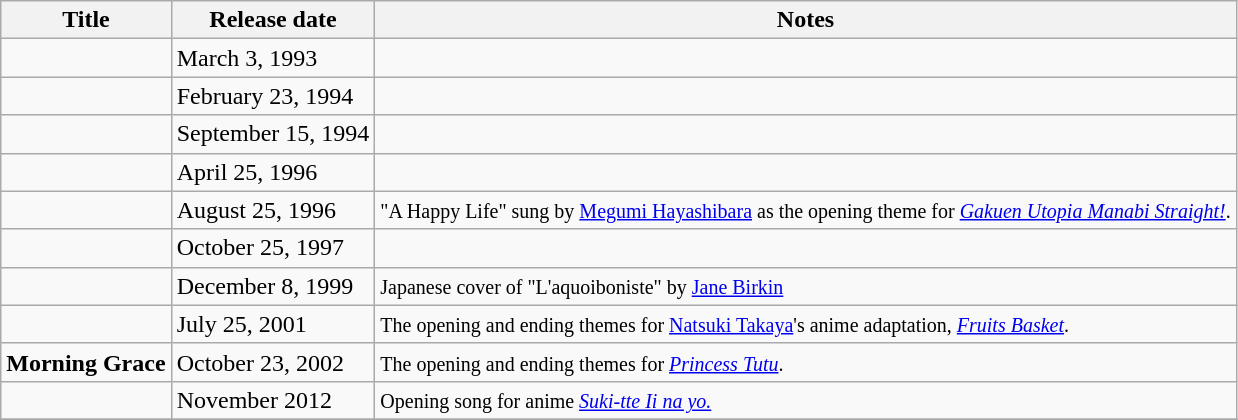<table class="wikitable">
<tr>
<th>Title</th>
<th>Release date</th>
<th>Notes</th>
</tr>
<tr>
<td></td>
<td>March 3, 1993</td>
<td></td>
</tr>
<tr>
<td></td>
<td>February 23, 1994</td>
<td></td>
</tr>
<tr>
<td></td>
<td>September 15, 1994</td>
<td></td>
</tr>
<tr>
<td></td>
<td>April 25, 1996</td>
<td></td>
</tr>
<tr>
<td></td>
<td>August 25, 1996</td>
<td><small>"A Happy Life" sung by <a href='#'>Megumi Hayashibara</a> as the opening theme for <em><a href='#'>Gakuen Utopia Manabi Straight!</a></em>.</small></td>
</tr>
<tr>
<td></td>
<td>October 25, 1997</td>
<td></td>
</tr>
<tr>
<td></td>
<td>December 8, 1999</td>
<td><small>Japanese cover of "L'aquoiboniste" by <a href='#'>Jane Birkin</a></small></td>
</tr>
<tr>
<td></td>
<td>July 25, 2001</td>
<td><small>The opening and ending themes for <a href='#'>Natsuki Takaya</a>'s anime adaptation, <em><a href='#'>Fruits Basket</a></em>.</small></td>
</tr>
<tr>
<td><strong>Morning Grace</strong></td>
<td>October 23, 2002</td>
<td><small>The opening and ending themes for <em><a href='#'>Princess Tutu</a></em>.</small></td>
</tr>
<tr>
<td></td>
<td>November 2012</td>
<td><small>Opening song for anime <em><a href='#'>Suki-tte Ii na yo.</a></em></small></td>
</tr>
<tr>
</tr>
</table>
